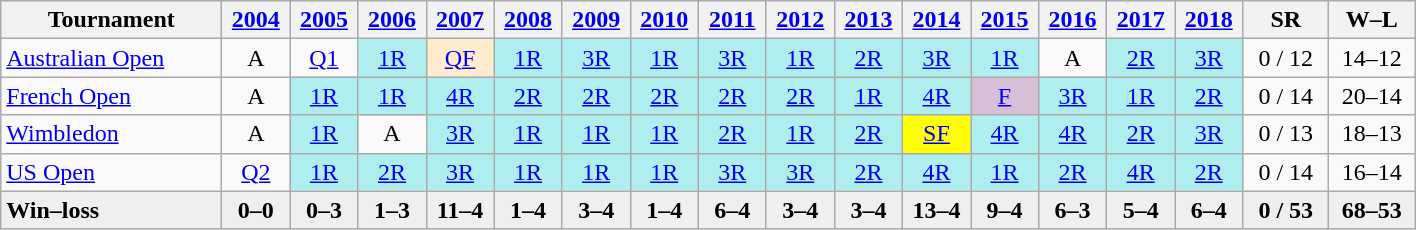<table class="wikitable nowrap" style=text-align:center>
<tr>
<th width=140>Tournament</th>
<th width=38><a href='#'>2004</a></th>
<th width=38><a href='#'>2005</a></th>
<th width=38><a href='#'>2006</a></th>
<th width=38><a href='#'>2007</a></th>
<th width=38><a href='#'>2008</a></th>
<th width=38><a href='#'>2009</a></th>
<th width=38><a href='#'>2010</a></th>
<th width=38><a href='#'>2011</a></th>
<th width=38><a href='#'>2012</a></th>
<th width=38><a href='#'>2013</a></th>
<th width=38><a href='#'>2014</a></th>
<th width=38><a href='#'>2015</a></th>
<th width=38><a href='#'>2016</a></th>
<th width=38><a href='#'>2017</a></th>
<th width=38><a href='#'>2018</a></th>
<th width=50>SR</th>
<th width=50>W–L</th>
</tr>
<tr>
<td align=left><a href='#'>Australian Open</a></td>
<td>A</td>
<td><a href='#'>Q1</a></td>
<td bgcolor=afeeee><a href='#'>1R</a></td>
<td bgcolor=ffebcd><a href='#'>QF</a></td>
<td bgcolor=afeeee><a href='#'>1R</a></td>
<td bgcolor=afeeee><a href='#'>3R</a></td>
<td bgcolor=afeeee><a href='#'>1R</a></td>
<td bgcolor=afeeee><a href='#'>3R</a></td>
<td bgcolor=afeeee><a href='#'>1R</a></td>
<td bgcolor=afeeee><a href='#'>2R</a></td>
<td bgcolor=afeeee><a href='#'>3R</a></td>
<td bgcolor=afeeee><a href='#'>1R</a></td>
<td>A</td>
<td bgcolor=afeeee><a href='#'>2R</a></td>
<td bgcolor=afeeee><a href='#'>3R</a></td>
<td>0 / 12</td>
<td>14–12</td>
</tr>
<tr>
<td align=left><a href='#'>French Open</a></td>
<td>A</td>
<td bgcolor=afeeee><a href='#'>1R</a></td>
<td bgcolor=afeeee><a href='#'>1R</a></td>
<td bgcolor=afeeee><a href='#'>4R</a></td>
<td bgcolor=afeeee><a href='#'>2R</a></td>
<td bgcolor=afeeee><a href='#'>2R</a></td>
<td bgcolor=afeeee><a href='#'>2R</a></td>
<td bgcolor=afeeee><a href='#'>2R</a></td>
<td bgcolor=afeeee><a href='#'>2R</a></td>
<td bgcolor=afeeee><a href='#'>1R</a></td>
<td bgcolor=afeeee><a href='#'>4R</a></td>
<td style="background:thistle;"><a href='#'>F</a></td>
<td bgcolor=afeeee><a href='#'>3R</a></td>
<td bgcolor=afeeee><a href='#'>1R</a></td>
<td bgcolor=afeeee><a href='#'>2R</a></td>
<td>0 / 14</td>
<td>20–14</td>
</tr>
<tr>
<td align=left><a href='#'>Wimbledon</a></td>
<td>A</td>
<td bgcolor=afeeee><a href='#'>1R</a></td>
<td>A</td>
<td bgcolor=afeeee><a href='#'>3R</a></td>
<td bgcolor=afeeee><a href='#'>1R</a></td>
<td bgcolor=afeeee><a href='#'>1R</a></td>
<td bgcolor=afeeee><a href='#'>1R</a></td>
<td bgcolor=afeeee><a href='#'>2R</a></td>
<td bgcolor=afeeee><a href='#'>1R</a></td>
<td bgcolor=afeeee><a href='#'>2R</a></td>
<td style="background:yellow;"><a href='#'>SF</a></td>
<td bgcolor=afeeee><a href='#'>4R</a></td>
<td bgcolor=afeeee><a href='#'>4R</a></td>
<td bgcolor=afeeee><a href='#'>2R</a></td>
<td bgcolor=afeeee><a href='#'>3R</a></td>
<td>0 / 13</td>
<td>18–13</td>
</tr>
<tr>
<td align=left><a href='#'>US Open</a></td>
<td><a href='#'>Q2</a></td>
<td bgcolor=afeeee><a href='#'>1R</a></td>
<td bgcolor=afeeee><a href='#'>2R</a></td>
<td bgcolor=afeeee><a href='#'>3R</a></td>
<td bgcolor=afeeee><a href='#'>1R</a></td>
<td bgcolor=afeeee><a href='#'>1R</a></td>
<td bgcolor=afeeee><a href='#'>1R</a></td>
<td bgcolor=afeeee><a href='#'>3R</a></td>
<td bgcolor=afeeee><a href='#'>3R</a></td>
<td bgcolor=afeeee><a href='#'>2R</a></td>
<td bgcolor=afeeee><a href='#'>4R</a></td>
<td bgcolor=afeeee><a href='#'>1R</a></td>
<td bgcolor=afeeee><a href='#'>2R</a></td>
<td bgcolor=afeeee><a href='#'>4R</a></td>
<td bgcolor=afeeee><a href='#'>2R</a></td>
<td>0 / 14</td>
<td>16–14</td>
</tr>
<tr style=background:#efefef;font-weight:bold;>
<td style="text-align:left">Win–loss</td>
<td>0–0</td>
<td>0–3</td>
<td>1–3</td>
<td>11–4</td>
<td>1–4</td>
<td>3–4</td>
<td>1–4</td>
<td>6–4</td>
<td>3–4</td>
<td>3–4</td>
<td>13–4</td>
<td>9–4</td>
<td>6–3</td>
<td>5–4</td>
<td>6–4</td>
<td>0 / 53</td>
<td>68–53</td>
</tr>
</table>
